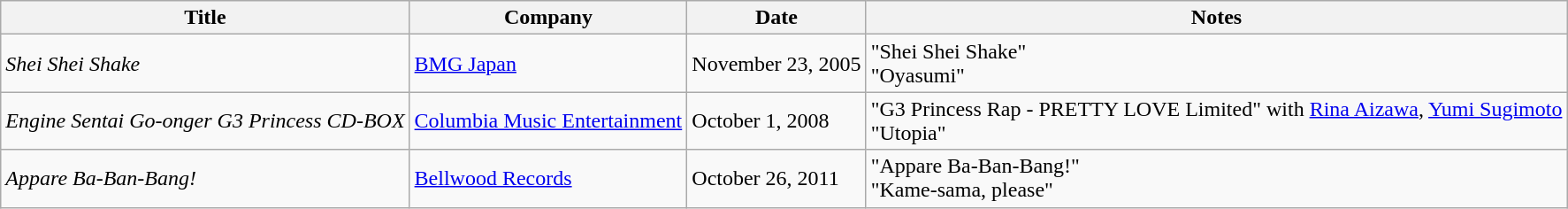<table class="wikitable">
<tr>
<th>Title</th>
<th>Company</th>
<th>Date</th>
<th>Notes</th>
</tr>
<tr>
<td><em>Shei Shei Shake</em><br></td>
<td><a href='#'>BMG Japan</a></td>
<td>November 23, 2005</td>
<td>"Shei Shei Shake"<br>"Oyasumi"</td>
</tr>
<tr>
<td><em>Engine Sentai Go-onger G3 Princess CD-BOX</em></td>
<td><a href='#'>Columbia Music Entertainment</a></td>
<td>October 1, 2008</td>
<td>"G3 Princess Rap - PRETTY LOVE Limited" with <a href='#'>Rina Aizawa</a>, <a href='#'>Yumi Sugimoto</a><br>"Utopia"</td>
</tr>
<tr>
<td><em>Appare Ba-Ban-Bang!</em></td>
<td><a href='#'>Bellwood Records</a></td>
<td>October 26, 2011</td>
<td>"Appare Ba-Ban-Bang!"<br>"Kame-sama, please"</td>
</tr>
</table>
